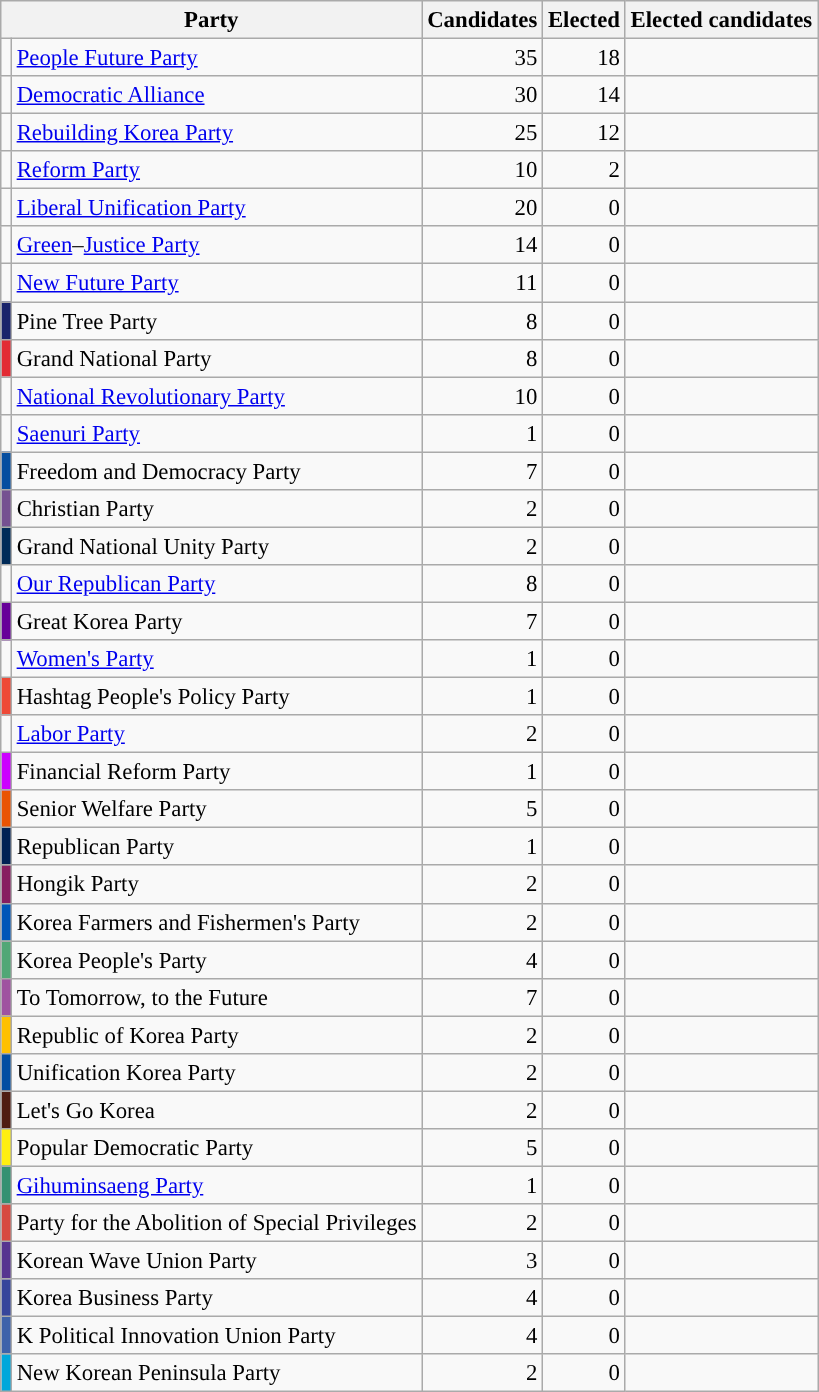<table class="wikitable sortable plainrowheaders" style="font-size:95%">
<tr>
<th colspan="2">Party</th>
<th>Candidates</th>
<th>Elected</th>
<th>Elected candidates</th>
</tr>
<tr>
<td style="background:"></td>
<td><a href='#'>People Future Party</a></td>
<td align="right">35</td>
<td align="right">18</td>
<td></td>
</tr>
<tr>
<td style="background:"></td>
<td><a href='#'>Democratic Alliance</a></td>
<td align="right">30</td>
<td align="right">14</td>
<td></td>
</tr>
<tr>
<td style="background:"></td>
<td><a href='#'>Rebuilding Korea Party</a></td>
<td align="right">25</td>
<td align="right">12</td>
<td></td>
</tr>
<tr>
<td style="background:"></td>
<td><a href='#'>Reform Party</a></td>
<td align="right">10</td>
<td align="right">2</td>
<td></td>
</tr>
<tr>
<td style="background:"></td>
<td><a href='#'>Liberal Unification Party</a></td>
<td align="right">20</td>
<td align="right">0</td>
<td></td>
</tr>
<tr>
<td style="background:"></td>
<td><a href='#'>Green</a>–<a href='#'>Justice Party</a></td>
<td align="right">14</td>
<td align="right">0</td>
<td></td>
</tr>
<tr>
<td style="background:"></td>
<td><a href='#'>New Future Party</a></td>
<td align="right">11</td>
<td align="right">0</td>
<td></td>
</tr>
<tr>
<td bgcolor=#1A246B></td>
<td>Pine Tree Party</td>
<td align="right">8</td>
<td align="right">0</td>
<td></td>
</tr>
<tr>
<td bgcolor=#e32b34></td>
<td>Grand National Party</td>
<td align="right">8</td>
<td align="right">0</td>
<td></td>
</tr>
<tr>
<td bgcolor=></td>
<td><a href='#'>National Revolutionary Party</a></td>
<td align="right">10</td>
<td align="right">0</td>
<td></td>
</tr>
<tr>
<td bgcolor=></td>
<td><a href='#'>Saenuri Party</a></td>
<td align="right">1</td>
<td align="right">0</td>
<td></td>
</tr>
<tr>
<td bgcolor=#054EA0></td>
<td>Freedom and Democracy Party</td>
<td align="right">7</td>
<td align="right">0</td>
<td></td>
</tr>
<tr>
<td bgcolor=#755191></td>
<td>Christian Party</td>
<td align="right">2</td>
<td align="right">0</td>
<td></td>
</tr>
<tr>
<td bgcolor=#002B58></td>
<td>Grand National Unity Party</td>
<td align="right">2</td>
<td align="right">0</td>
<td></td>
</tr>
<tr>
<td bgcolor=></td>
<td><a href='#'>Our Republican Party</a></td>
<td align="right">8</td>
<td align="right">0</td>
<td></td>
</tr>
<tr>
<td bgcolor=#670099></td>
<td>Great Korea Party</td>
<td align="right">7</td>
<td align="right">0</td>
<td></td>
</tr>
<tr>
<td bgcolor=></td>
<td><a href='#'>Women's Party</a></td>
<td align="right">1</td>
<td align="right">0</td>
<td></td>
</tr>
<tr>
<td bgcolor=#EE4937></td>
<td>Hashtag People's Policy Party</td>
<td align="right">1</td>
<td align="right">0</td>
<td></td>
</tr>
<tr>
<td bgcolor=></td>
<td><a href='#'>Labor Party</a></td>
<td align="right">2</td>
<td align="right">0</td>
<td></td>
</tr>
<tr>
<td bgcolor=#CC00FF></td>
<td>Financial Reform Party</td>
<td align="right">1</td>
<td align="right">0</td>
<td></td>
</tr>
<tr>
<td bgcolor=#EA5404></td>
<td>Senior Welfare Party</td>
<td align="right">5</td>
<td align="right">0</td>
<td></td>
</tr>
<tr>
<td bgcolor=#012154></td>
<td>Republican Party</td>
<td align="right">1</td>
<td align="right">0</td>
<td></td>
</tr>
<tr>
<td bgcolor=#871E60></td>
<td>Hongik Party</td>
<td align="right">2</td>
<td align="right">0</td>
<td></td>
</tr>
<tr>
<td bgcolor=#0056B8></td>
<td>Korea Farmers and Fishermen's Party</td>
<td align="right">2</td>
<td align="right">0</td>
<td></td>
</tr>
<tr>
<td bgcolor=#51A776></td>
<td>Korea People's Party</td>
<td align="right">4</td>
<td align="right">0</td>
<td></td>
</tr>
<tr>
<td bgcolor=#9F53A0></td>
<td>To Tomorrow, to the Future</td>
<td align="right">7</td>
<td align="right">0</td>
<td></td>
</tr>
<tr>
<td bgcolor=#FFC000></td>
<td>Republic of Korea Party</td>
<td align="right">2</td>
<td align="right">0</td>
<td></td>
</tr>
<tr>
<td bgcolor=#034EA2></td>
<td>Unification Korea Party</td>
<td align="right">2</td>
<td align="right">0</td>
<td></td>
</tr>
<tr>
<td bgcolor=#4F1D12></td>
<td>Let's Go Korea</td>
<td align="right">2</td>
<td align="right">0</td>
<td></td>
</tr>
<tr>
<td bgcolor=#FFEF11></td>
<td>Popular Democratic Party</td>
<td align="right">5</td>
<td align="right">0</td>
<td></td>
</tr>
<tr>
<td bgcolor=#359172></td>
<td><a href='#'>Gihuminsaeng Party</a></td>
<td align="right">1</td>
<td align="right">0</td>
<td></td>
</tr>
<tr>
<td bgcolor=#D74940></td>
<td>Party for the Abolition of Special Privileges</td>
<td align="right">2</td>
<td align="right">0</td>
<td></td>
</tr>
<tr>
<td bgcolor=#573590></td>
<td>Korean Wave Union Party</td>
<td align="right">3</td>
<td align="right">0</td>
<td></td>
</tr>
<tr>
<td bgcolor=#37469B></td>
<td>Korea Business Party</td>
<td align="right">4</td>
<td align="right">0</td>
<td></td>
</tr>
<tr>
<td bgcolor=#3E62AA></td>
<td>K Political Innovation Union Party</td>
<td align="right">4</td>
<td align="right">0</td>
<td></td>
</tr>
<tr>
<td bgcolor=#00A7DB></td>
<td>New Korean Peninsula Party</td>
<td align="right">2</td>
<td align="right">0</td>
<td></td>
</tr>
</table>
